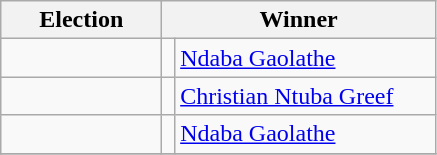<table class=wikitable>
<tr>
<th width=100>Election</th>
<th width=175 colspan=2>Winner</th>
</tr>
<tr>
<td></td>
<td bgcolor=></td>
<td><a href='#'>Ndaba Gaolathe</a></td>
</tr>
<tr>
<td></td>
<td bgcolor=></td>
<td><a href='#'>Christian Ntuba Greef</a></td>
</tr>
<tr>
<td></td>
<td bgcolor=></td>
<td><a href='#'>Ndaba Gaolathe</a></td>
</tr>
<tr>
</tr>
</table>
